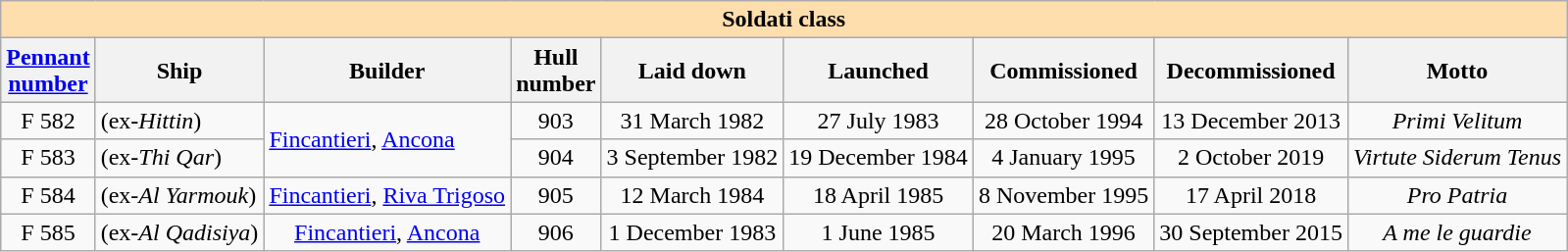<table class="wikitable" border="1">
<tr>
<th colspan="11" style="background:#ffdead;"> <strong>Soldati class</strong></th>
</tr>
<tr>
<th><a href='#'>Pennant<br>number</a></th>
<th>Ship</th>
<th>Builder</th>
<th>Hull<br>number</th>
<th>Laid down</th>
<th>Launched</th>
<th>Commissioned</th>
<th>Decommissioned</th>
<th>Motto</th>
</tr>
<tr>
<td align="center">F 582</td>
<td> (ex-<em>Hittin</em>)</td>
<td rowspan=2><a href='#'>Fincantieri</a>, <a href='#'>Ancona</a></td>
<td align="center">903</td>
<td align="center">31 March 1982</td>
<td align="center">27 July 1983</td>
<td align="center">28 October 1994</td>
<td align="center">13 December 2013</td>
<td align="center"><em>Primi Velitum</em></td>
</tr>
<tr>
<td align="center">F 583</td>
<td> (ex-<em>Thi Qar</em>)</td>
<td align="center">904</td>
<td align="center">3 September 1982</td>
<td align="center">19 December 1984</td>
<td align="center">4 January 1995</td>
<td align="center">2 October 2019</td>
<td align="center"><em>Virtute Siderum Tenus</em></td>
</tr>
<tr>
<td align="center">F 584</td>
<td> (ex-<em>Al Yarmouk</em>)</td>
<td align="center"><a href='#'>Fincantieri</a>, <a href='#'>Riva Trigoso</a></td>
<td align="center">905</td>
<td align="center">12 March 1984</td>
<td align="center">18 April 1985</td>
<td align="center">8 November 1995</td>
<td align="center">17 April 2018</td>
<td align="center"><em>Pro Patria</em></td>
</tr>
<tr>
<td align="center">F 585</td>
<td> (ex-<em>Al Qadisiya</em>)</td>
<td align="center"><a href='#'>Fincantieri</a>, <a href='#'>Ancona</a></td>
<td align="center">906</td>
<td align="center">1 December 1983</td>
<td align="center">1 June 1985</td>
<td align="center">20 March 1996</td>
<td align="center">30 September 2015</td>
<td align="center"><em>A me le guardie</em></td>
</tr>
</table>
